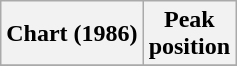<table class="wikitable">
<tr>
<th>Chart (1986)</th>
<th>Peak<br>position</th>
</tr>
<tr>
</tr>
</table>
